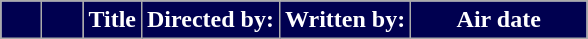<table class=wikitable style="background:#FFFFFF">
<tr style="color:#FFFFFF">
<th style="background:#000050; width:20px"></th>
<th style="background:#000050; width:20px"></th>
<th style="background:#000050">Title</th>
<th style="background:#000050">Directed by:</th>
<th style="background:#000050">Written by:</th>
<th style="background:#000050; width:110px">Air date<br>










</th>
</tr>
</table>
